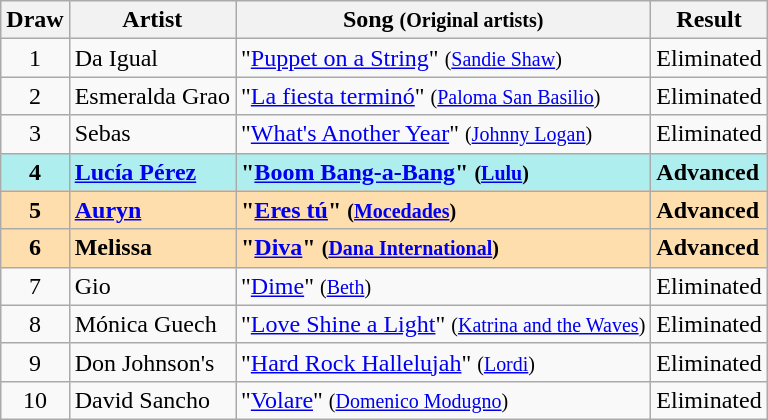<table class="sortable wikitable" style="margin: 1em auto 1em auto; text-align:center">
<tr>
<th scope="col">Draw</th>
<th scope="col">Artist</th>
<th scope="col">Song <small>(Original artists)</small></th>
<th scope="col">Result</th>
</tr>
<tr>
<td>1</td>
<td align="left">Da Igual</td>
<td align="left">"<a href='#'>Puppet on a String</a>" <small>(<a href='#'>Sandie Shaw</a>)</small></td>
<td align="left">Eliminated</td>
</tr>
<tr>
<td>2</td>
<td align="left">Esmeralda Grao</td>
<td align="left">"<a href='#'>La fiesta terminó</a>" <small>(<a href='#'>Paloma San Basilio</a>)</small></td>
<td align="left">Eliminated</td>
</tr>
<tr>
<td>3</td>
<td align="left">Sebas</td>
<td align="left">"<a href='#'>What's Another Year</a>" <small>(<a href='#'>Johnny Logan</a>)</small></td>
<td align="left">Eliminated</td>
</tr>
<tr style="font-weight:bold; background:paleturquoise;">
<td>4</td>
<td align="left"><a href='#'>Lucía Pérez</a></td>
<td align="left">"<a href='#'>Boom Bang-a-Bang</a>" <small>(<a href='#'>Lulu</a>)</small></td>
<td align="left">Advanced</td>
</tr>
<tr style="font-weight:bold; background:navajowhite;">
<td>5</td>
<td align="left"><a href='#'>Auryn</a></td>
<td align="left">"<a href='#'>Eres tú</a>" <small>(<a href='#'>Mocedades</a>)</small></td>
<td align="left">Advanced</td>
</tr>
<tr style="font-weight:bold; background:navajowhite;">
<td>6</td>
<td align="left">Melissa</td>
<td align="left">"<a href='#'>Diva</a>" <small>(<a href='#'>Dana International</a>)</small></td>
<td align="left">Advanced</td>
</tr>
<tr>
<td>7</td>
<td align="left">Gio</td>
<td align="left">"<a href='#'>Dime</a>" <small>(<a href='#'>Beth</a>)</small></td>
<td align="left">Eliminated</td>
</tr>
<tr>
<td>8</td>
<td align="left">Mónica Guech</td>
<td align="left">"<a href='#'>Love Shine a Light</a>" <small>(<a href='#'>Katrina and the Waves</a>)</small></td>
<td align="left">Eliminated</td>
</tr>
<tr>
<td>9</td>
<td align="left">Don Johnson's</td>
<td align="left">"<a href='#'>Hard Rock Hallelujah</a>" <small>(<a href='#'>Lordi</a>)</small></td>
<td align="left">Eliminated</td>
</tr>
<tr>
<td>10</td>
<td align="left">David Sancho</td>
<td align="left">"<a href='#'>Volare</a>" <small>(<a href='#'>Domenico Modugno</a>)</small></td>
<td align="left">Eliminated</td>
</tr>
</table>
